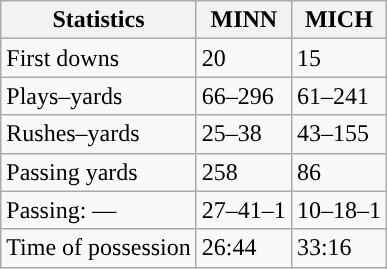<table class="wikitable" style="float:left">
<tr>
<th>Statistics</th>
<th>MINN</th>
<th>MICH</th>
</tr>
<tr>
<td>First downs</td>
<td>20</td>
<td>15</td>
</tr>
<tr>
<td>Plays–yards</td>
<td>66–296</td>
<td>61–241</td>
</tr>
<tr>
<td>Rushes–yards</td>
<td>25–38</td>
<td>43–155</td>
</tr>
<tr>
<td>Passing yards</td>
<td>258</td>
<td>86</td>
</tr>
<tr>
<td>Passing: ––</td>
<td>27–41–1</td>
<td>10–18–1</td>
</tr>
<tr>
<td>Time of possession</td>
<td>26:44</td>
<td>33:16</td>
</tr>
</table>
